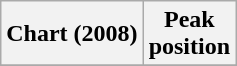<table class="wikitable">
<tr>
<th>Chart (2008)</th>
<th>Peak<br>position</th>
</tr>
<tr>
</tr>
</table>
